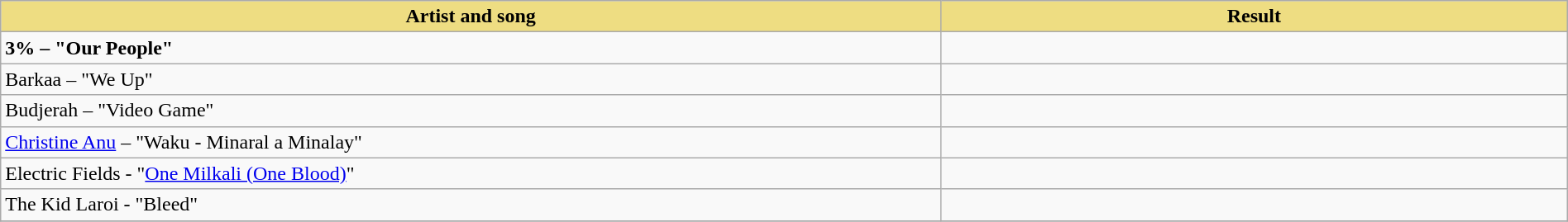<table class="wikitable" width=100%>
<tr>
<th style="width:15%;background:#EEDD82;">Artist and song</th>
<th style="width:10%;background:#EEDD82;">Result</th>
</tr>
<tr>
<td><strong>3% – "Our People"</strong></td>
<td></td>
</tr>
<tr>
<td>Barkaa – "We Up"</td>
<td></td>
</tr>
<tr>
<td>Budjerah – "Video Game"</td>
<td></td>
</tr>
<tr>
<td><a href='#'>Christine Anu</a> – "Waku - Minaral a Minalay"</td>
<td></td>
</tr>
<tr>
<td>Electric Fields - "<a href='#'>One Milkali (One Blood)</a>"</td>
<td></td>
</tr>
<tr>
<td>The Kid Laroi - "Bleed"</td>
<td></td>
</tr>
<tr>
</tr>
</table>
